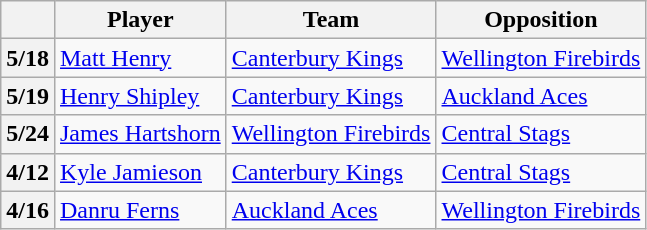<table class="wikitable">
<tr>
<th></th>
<th>Player</th>
<th>Team</th>
<th>Opposition</th>
</tr>
<tr>
<th>5/18</th>
<td><a href='#'>Matt Henry</a></td>
<td><a href='#'>Canterbury Kings</a></td>
<td><a href='#'>Wellington Firebirds</a></td>
</tr>
<tr>
<th>5/19</th>
<td><a href='#'>Henry Shipley</a></td>
<td><a href='#'>Canterbury Kings</a></td>
<td><a href='#'>Auckland Aces</a></td>
</tr>
<tr>
<th>5/24</th>
<td><a href='#'>James Hartshorn</a></td>
<td><a href='#'>Wellington Firebirds</a></td>
<td><a href='#'>Central Stags</a></td>
</tr>
<tr>
<th>4/12</th>
<td><a href='#'>Kyle Jamieson</a></td>
<td><a href='#'>Canterbury Kings</a></td>
<td><a href='#'>Central Stags</a></td>
</tr>
<tr>
<th>4/16</th>
<td><a href='#'>Danru Ferns</a></td>
<td><a href='#'>Auckland Aces</a></td>
<td><a href='#'>Wellington Firebirds</a></td>
</tr>
</table>
